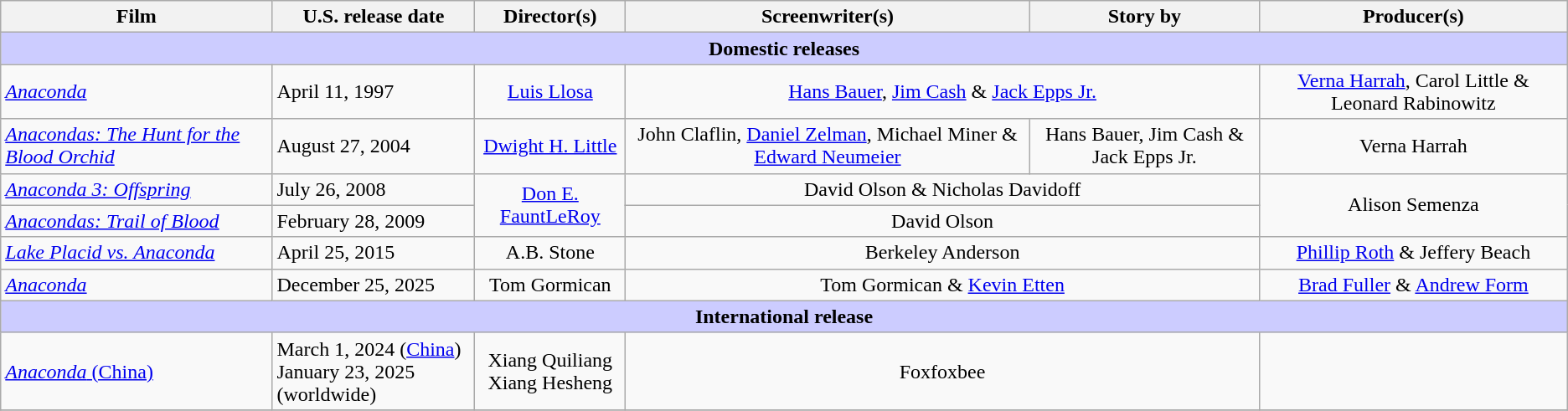<table class="wikitable plainrowheaders" style="text-align:center">
<tr>
<th scope="col">Film</th>
<th scope="col">U.S. release date</th>
<th scope="col">Director(s)</th>
<th scope="col">Screenwriter(s)</th>
<th scope="col">Story by</th>
<th scope="col">Producer(s)</th>
</tr>
<tr>
<th scope="col" colspan="7" style="background-color:#ccccff;">Domestic releases</th>
</tr>
<tr>
<td style="text-align:left"><em><a href='#'>Anaconda</a></em></td>
<td style="text-align:left">April 11, 1997</td>
<td><a href='#'>Luis Llosa</a></td>
<td colspan="2"><a href='#'>Hans Bauer</a>, <a href='#'>Jim Cash</a> & <a href='#'>Jack Epps Jr.</a></td>
<td><a href='#'>Verna Harrah</a>, Carol Little & Leonard Rabinowitz</td>
</tr>
<tr>
<td style="text-align:left"><em><a href='#'>Anacondas: The Hunt for the Blood Orchid</a></em></td>
<td style="text-align:left">August 27, 2004</td>
<td><a href='#'>Dwight H. Little</a></td>
<td>John Claflin, <a href='#'>Daniel Zelman</a>, Michael Miner & <a href='#'>Edward Neumeier</a></td>
<td>Hans Bauer, Jim Cash & Jack Epps Jr.</td>
<td>Verna Harrah</td>
</tr>
<tr>
<td style="text-align:left"><em><a href='#'>Anaconda 3: Offspring</a></em></td>
<td style="text-align:left">July 26, 2008</td>
<td rowspan="2"><a href='#'>Don E. FauntLeRoy</a></td>
<td colspan="2">David Olson & Nicholas Davidoff</td>
<td rowspan="2">Alison Semenza</td>
</tr>
<tr>
<td style="text-align:left"><em><a href='#'>Anacondas: Trail of Blood</a></em></td>
<td style="text-align:left">February 28, 2009</td>
<td colspan="2">David Olson</td>
</tr>
<tr>
<td style="text-align:left"><em><a href='#'>Lake Placid vs. Anaconda</a></em></td>
<td style="text-align:left">April 25, 2015</td>
<td>A.B. Stone</td>
<td colspan="2">Berkeley Anderson</td>
<td><a href='#'>Phillip Roth</a> & Jeffery Beach</td>
</tr>
<tr>
<td style="text-align:left"><em><a href='#'>Anaconda</a></em></td>
<td style="text-align:left">December 25, 2025</td>
<td>Tom Gormican</td>
<td colspan="2">Tom Gormican & <a href='#'>Kevin Etten</a></td>
<td><a href='#'>Brad Fuller</a> & <a href='#'>Andrew Form</a></td>
</tr>
<tr>
<th scope="col" colspan="7" style="background-color:#ccccff;">International release</th>
</tr>
<tr>
<td style="text-align:left"><a href='#'><em>Anaconda</em> (China)</a></td>
<td style="text-align:left">March 1, 2024 (<a href='#'>China</a>)<br>January 23, 2025 (worldwide)</td>
<td>Xiang Quiliang<br>Xiang Hesheng</td>
<td colspan="2">Foxfoxbee</td>
<td></td>
</tr>
<tr>
</tr>
</table>
